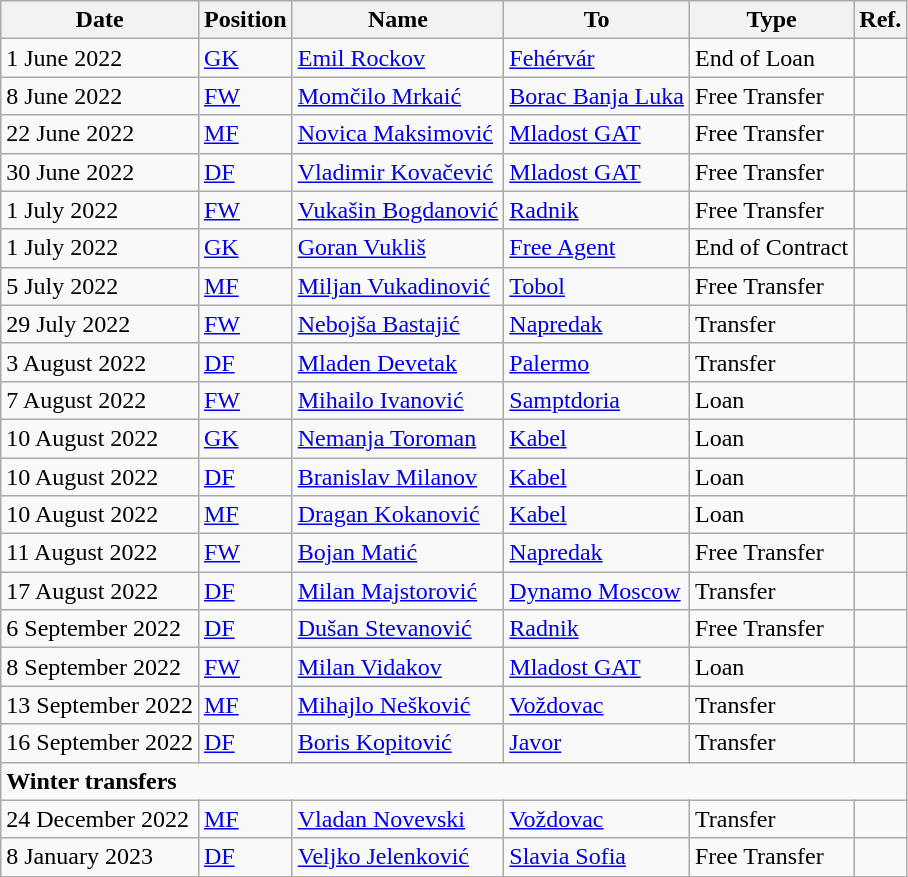<table class="wikitable">
<tr>
<th>Date</th>
<th>Position</th>
<th>Name</th>
<th>To</th>
<th>Type</th>
<th>Ref.</th>
</tr>
<tr>
<td>1 June 2022</td>
<td><a href='#'>GK</a></td>
<td> <a href='#'>Emil Rockov</a></td>
<td> <a href='#'>Fehérvár</a></td>
<td>End of Loan</td>
<td></td>
</tr>
<tr>
<td>8 June 2022</td>
<td><a href='#'><abbr>FW</abbr></a></td>
<td> <a href='#'>Momčilo Mrkaić</a></td>
<td> <a href='#'>Borac Banja Luka</a></td>
<td>Free Transfer</td>
<td></td>
</tr>
<tr>
<td>22 June 2022</td>
<td><a href='#'>MF</a></td>
<td> <a href='#'>Novica Maksimović</a></td>
<td> <a href='#'>Mladost GAT</a></td>
<td>Free Transfer</td>
<td></td>
</tr>
<tr>
<td>30 June 2022</td>
<td><a href='#'>DF</a></td>
<td> <a href='#'>Vladimir Kovačević</a></td>
<td> <a href='#'>Mladost GAT</a></td>
<td>Free Transfer</td>
<td></td>
</tr>
<tr>
<td>1 July 2022</td>
<td><a href='#'><abbr>FW</abbr></a></td>
<td> <a href='#'>Vukašin Bogdanović</a></td>
<td> <a href='#'>Radnik</a></td>
<td>Free Transfer</td>
<td></td>
</tr>
<tr>
<td>1 July 2022</td>
<td><a href='#'>GK</a></td>
<td> <a href='#'>Goran Vukliš</a></td>
<td><a href='#'>Free Agent</a></td>
<td>End of Contract</td>
<td></td>
</tr>
<tr>
<td>5 July 2022</td>
<td><a href='#'>MF</a></td>
<td> <a href='#'>Miljan Vukadinović</a></td>
<td> <a href='#'>Tobol</a></td>
<td>Free Transfer</td>
<td></td>
</tr>
<tr>
<td>29 July 2022</td>
<td><a href='#'><abbr>FW</abbr></a></td>
<td> <a href='#'>Nebojša Bastajić</a></td>
<td> <a href='#'>Napredak</a></td>
<td>Transfer</td>
<td></td>
</tr>
<tr>
<td>3 August 2022</td>
<td><a href='#'>DF</a></td>
<td> <a href='#'>Mladen Devetak</a></td>
<td> <a href='#'>Palermo</a></td>
<td>Transfer</td>
<td></td>
</tr>
<tr>
<td>7 August 2022</td>
<td><a href='#'><abbr>FW</abbr></a></td>
<td> <a href='#'>Mihailo Ivanović</a></td>
<td> <a href='#'>Samptdoria</a></td>
<td>Loan</td>
<td></td>
</tr>
<tr>
<td>10 August 2022</td>
<td><a href='#'>GK</a></td>
<td> <a href='#'>Nemanja Toroman</a></td>
<td> <a href='#'>Kabel</a></td>
<td>Loan</td>
<td></td>
</tr>
<tr>
<td>10 August 2022</td>
<td><a href='#'>DF</a></td>
<td> <a href='#'>Branislav Milanov</a></td>
<td> <a href='#'>Kabel</a></td>
<td>Loan</td>
<td></td>
</tr>
<tr>
<td>10 August 2022</td>
<td><a href='#'>MF</a></td>
<td> <a href='#'>Dragan Kokanović</a></td>
<td> <a href='#'>Kabel</a></td>
<td>Loan</td>
<td></td>
</tr>
<tr>
<td>11 August 2022</td>
<td><a href='#'><abbr>FW</abbr></a></td>
<td> <a href='#'>Bojan Matić</a></td>
<td> <a href='#'>Napredak</a></td>
<td>Free Transfer</td>
<td></td>
</tr>
<tr>
<td>17 August 2022</td>
<td><a href='#'>DF</a></td>
<td> <a href='#'>Milan Majstorović</a></td>
<td> <a href='#'>Dynamo Moscow</a></td>
<td>Transfer</td>
<td></td>
</tr>
<tr>
<td>6 September 2022</td>
<td><a href='#'>DF</a></td>
<td> <a href='#'>Dušan Stevanović</a></td>
<td> <a href='#'>Radnik</a></td>
<td>Free Transfer</td>
<td></td>
</tr>
<tr>
<td>8 September 2022</td>
<td><a href='#'><abbr>FW</abbr></a></td>
<td> <a href='#'>Milan Vidakov</a></td>
<td> <a href='#'>Mladost GAT</a></td>
<td>Loan</td>
<td></td>
</tr>
<tr>
<td>13 September 2022</td>
<td><a href='#'>MF</a></td>
<td> <a href='#'>Mihajlo Nešković</a></td>
<td> <a href='#'>Voždovac</a></td>
<td>Transfer</td>
<td></td>
</tr>
<tr>
<td>16 September 2022</td>
<td><a href='#'>DF</a></td>
<td> <a href='#'>Boris Kopitović</a></td>
<td> <a href='#'>Javor</a></td>
<td>Transfer</td>
<td></td>
</tr>
<tr>
<td colspan="6"><strong>Winter transfers</strong></td>
</tr>
<tr>
<td>24 December 2022</td>
<td><a href='#'>MF</a></td>
<td> <a href='#'>Vladan Novevski</a></td>
<td> <a href='#'>Voždovac</a></td>
<td>Transfer</td>
<td></td>
</tr>
<tr>
<td>8 January 2023</td>
<td><a href='#'>DF</a></td>
<td> <a href='#'>Veljko Jelenković</a></td>
<td> <a href='#'>Slavia Sofia</a></td>
<td>Free Transfer</td>
<td></td>
</tr>
</table>
